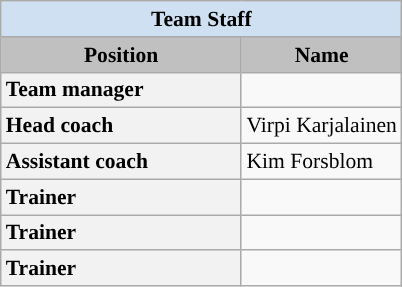<table class="wikitable" style="text-align:left; font-size:90%;">
<tr>
<th style=background:#CEE0F2 colspan=2><span>Team Staff</span></th>
</tr>
<tr>
<th width=60% style="background:silver;">Position</th>
<th style="background:silver;">Name</th>
</tr>
<tr>
<th style="text-align:left;">Team manager</th>
<td></td>
</tr>
<tr>
<th style="text-align:left;">Head coach</th>
<td>Virpi Karjalainen</td>
</tr>
<tr>
<th style="text-align:left;">Assistant coach</th>
<td>Kim Forsblom</td>
</tr>
<tr>
<th style="text-align:left;">Trainer</th>
<td></td>
</tr>
<tr>
<th style="text-align:left;">Trainer</th>
<td></td>
</tr>
<tr>
<th style="text-align:left;">Trainer</th>
<td></td>
</tr>
</table>
